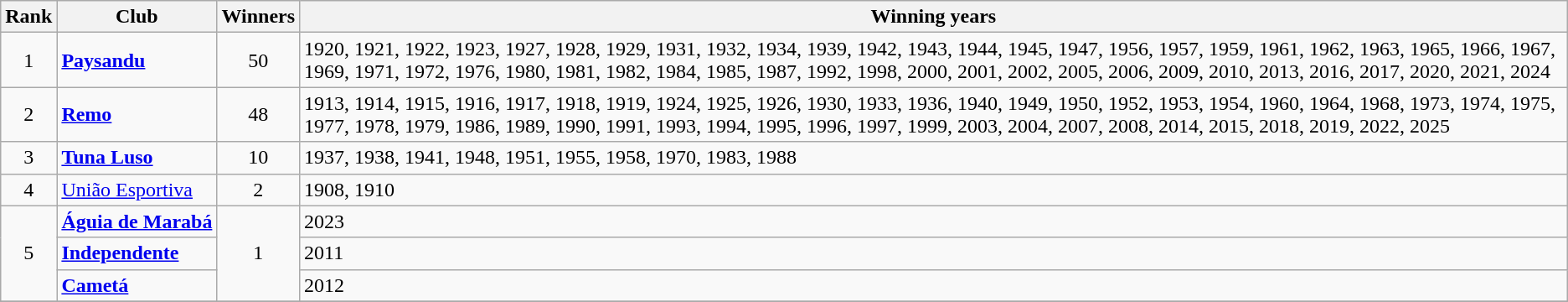<table class="wikitable sortable">
<tr>
<th>Rank</th>
<th style="width:120px">Club</th>
<th>Winners</th>
<th>Winning years</th>
</tr>
<tr>
<td align="center">1</td>
<td><strong><a href='#'>Paysandu</a></strong></td>
<td align="center">50</td>
<td>1920, 1921, 1922, 1923, 1927, 1928, 1929, 1931, 1932, 1934, 1939, 1942, 1943, 1944, 1945, 1947, 1956, 1957, 1959, 1961, 1962, 1963, 1965, 1966, 1967, 1969, 1971, 1972, 1976, 1980, 1981, 1982, 1984, 1985, 1987, 1992, 1998, 2000, 2001, 2002, 2005, 2006, 2009, 2010, 2013, 2016, 2017, 2020, 2021, 2024</td>
</tr>
<tr>
<td align="center">2</td>
<td><strong><a href='#'>Remo</a></strong></td>
<td align="center">48</td>
<td>1913, 1914, 1915, 1916, 1917, 1918, 1919, 1924, 1925, 1926, 1930, 1933, 1936, 1940, 1949, 1950, 1952, 1953, 1954, 1960, 1964, 1968, 1973, 1974, 1975, 1977, 1978, 1979, 1986, 1989, 1990, 1991, 1993, 1994, 1995, 1996, 1997, 1999, 2003, 2004, 2007, 2008, 2014, 2015, 2018, 2019, 2022, 2025</td>
</tr>
<tr>
<td align="center">3</td>
<td><strong><a href='#'>Tuna Luso</a></strong></td>
<td align="center">10</td>
<td>1937, 1938, 1941, 1948, 1951, 1955, 1958, 1970, 1983, 1988</td>
</tr>
<tr>
<td align="center">4</td>
<td><a href='#'>União Esportiva</a></td>
<td align="center">2</td>
<td>1908, 1910</td>
</tr>
<tr>
<td rowspan=3 align="center">5</td>
<td><strong><a href='#'>Águia de Marabá</a></strong></td>
<td rowspan=3 align="center">1</td>
<td>2023</td>
</tr>
<tr>
<td><strong><a href='#'>Independente</a></strong></td>
<td>2011</td>
</tr>
<tr>
<td><strong><a href='#'>Cametá</a></strong></td>
<td>2012</td>
</tr>
<tr>
</tr>
</table>
